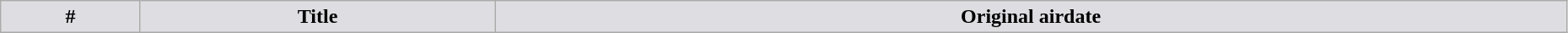<table class="wikitable plainrowheaders" style="width:98%;">
<tr>
<th style="background-color: #DEDDE2;">#</th>
<th ! style="background-color: #DEDDE2;">Title</th>
<th ! style="background-color: #DEDDE2;">Original airdate<br>


</th>
</tr>
</table>
